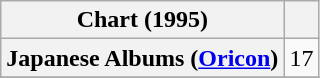<table class="wikitable sortable plainrowheaders" style="text-align:center;">
<tr>
<th scope="col">Chart (1995)</th>
<th scope="col"></th>
</tr>
<tr>
<th scope="row">Japanese Albums (<a href='#'>Oricon</a>)</th>
<td align="center">17</td>
</tr>
<tr>
</tr>
</table>
